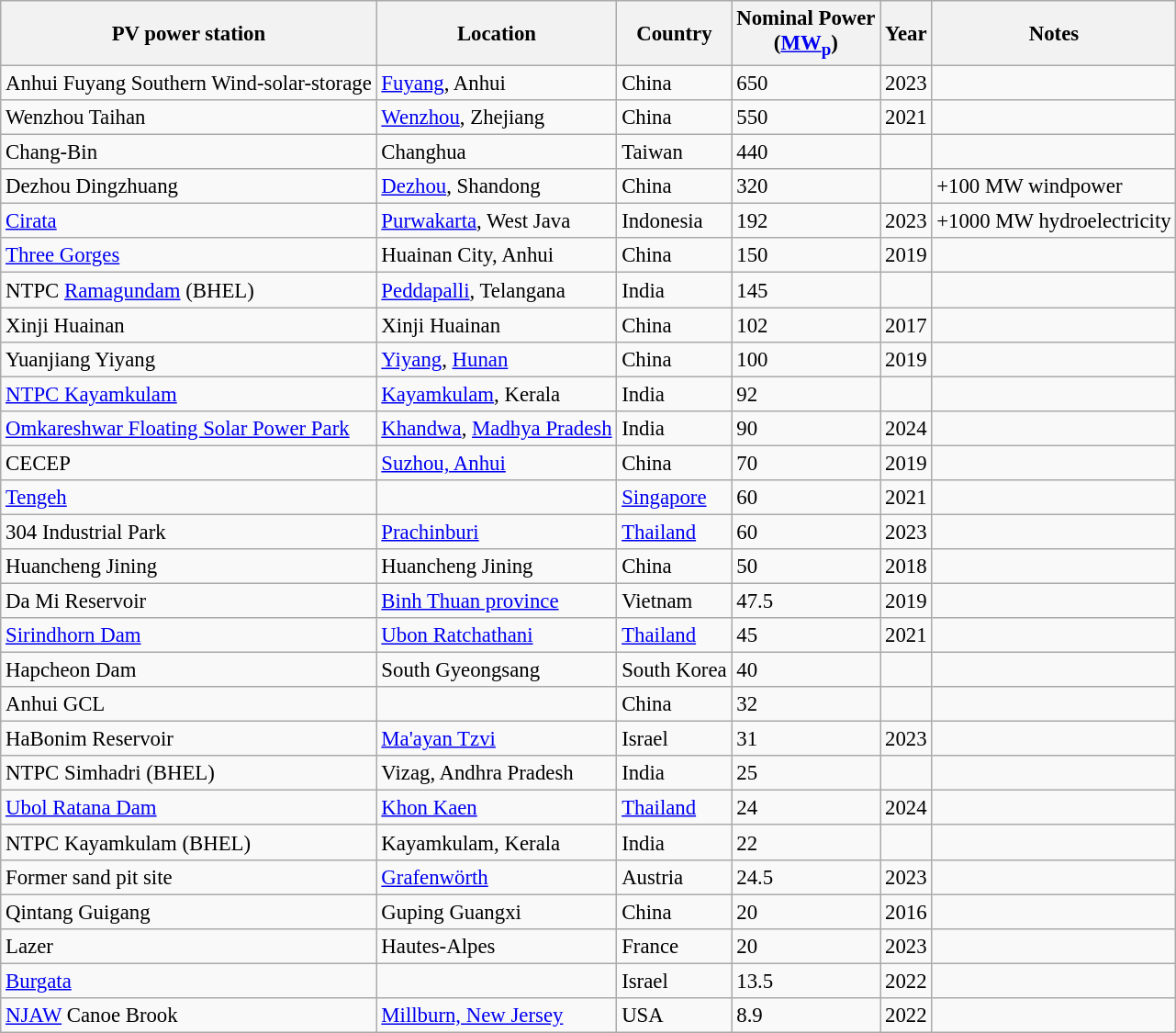<table class="wikitable sortable" style="font-size:95%;">
<tr>
<th>PV power station</th>
<th>Location</th>
<th>Country</th>
<th>Nominal Power<br>(<a href='#'>MW<sub>p</sub></a>)</th>
<th>Year</th>
<th>Notes</th>
</tr>
<tr>
<td>Anhui Fuyang Southern Wind-solar-storage</td>
<td><a href='#'>Fuyang</a>, Anhui</td>
<td>China</td>
<td>650</td>
<td>2023</td>
<td></td>
</tr>
<tr>
<td>Wenzhou Taihan</td>
<td><a href='#'>Wenzhou</a>, Zhejiang</td>
<td>China</td>
<td>550</td>
<td>2021</td>
<td></td>
</tr>
<tr>
<td>Chang-Bin</td>
<td>Changhua</td>
<td>Taiwan</td>
<td>440</td>
<td></td>
<td></td>
</tr>
<tr>
<td>Dezhou Dingzhuang</td>
<td><a href='#'>Dezhou</a>, Shandong</td>
<td>China</td>
<td>320</td>
<td></td>
<td>+100 MW windpower</td>
</tr>
<tr>
<td><a href='#'>Cirata</a></td>
<td><a href='#'>Purwakarta</a>, West Java</td>
<td>Indonesia</td>
<td>192</td>
<td>2023</td>
<td>+1000 MW hydroelectricity </td>
</tr>
<tr>
<td><a href='#'>Three Gorges</a></td>
<td>Huainan City, Anhui</td>
<td>China</td>
<td>150</td>
<td>2019</td>
<td></td>
</tr>
<tr>
<td>NTPC <a href='#'>Ramagundam</a> (BHEL)</td>
<td><a href='#'>Peddapalli</a>, Telangana</td>
<td>India</td>
<td>145</td>
<td></td>
<td></td>
</tr>
<tr>
<td>Xinji Huainan</td>
<td>Xinji Huainan</td>
<td>China</td>
<td>102</td>
<td>2017</td>
<td></td>
</tr>
<tr>
<td>Yuanjiang Yiyang</td>
<td><a href='#'>Yiyang</a>, <a href='#'>Hunan</a></td>
<td>China</td>
<td>100</td>
<td>2019</td>
<td></td>
</tr>
<tr>
<td><a href='#'>NTPC Kayamkulam</a></td>
<td><a href='#'>Kayamkulam</a>, Kerala</td>
<td>India</td>
<td>92</td>
<td></td>
<td></td>
</tr>
<tr>
<td><a href='#'>Omkareshwar Floating Solar Power Park</a></td>
<td><a href='#'>Khandwa</a>, <a href='#'>Madhya Pradesh</a></td>
<td>India</td>
<td>90</td>
<td>2024</td>
<td></td>
</tr>
<tr>
<td>CECEP</td>
<td><a href='#'>Suzhou, Anhui</a></td>
<td>China</td>
<td>70</td>
<td>2019</td>
<td></td>
</tr>
<tr>
<td><a href='#'>Tengeh</a></td>
<td></td>
<td><a href='#'>Singapore</a></td>
<td>60</td>
<td>2021</td>
<td></td>
</tr>
<tr>
<td>304 Industrial Park</td>
<td><a href='#'>Prachinburi</a></td>
<td><a href='#'>Thailand</a></td>
<td>60</td>
<td>2023</td>
<td></td>
</tr>
<tr>
<td>Huancheng Jining</td>
<td>Huancheng Jining</td>
<td>China</td>
<td>50</td>
<td>2018</td>
<td></td>
</tr>
<tr>
<td>Da Mi Reservoir</td>
<td><a href='#'>Binh Thuan province</a></td>
<td>Vietnam</td>
<td>47.5</td>
<td>2019</td>
<td></td>
</tr>
<tr>
<td><a href='#'>Sirindhorn Dam</a></td>
<td><a href='#'>Ubon Ratchathani</a></td>
<td><a href='#'>Thailand</a></td>
<td>45</td>
<td>2021</td>
<td></td>
</tr>
<tr>
<td>Hapcheon Dam</td>
<td>South Gyeongsang</td>
<td>South Korea</td>
<td>40</td>
<td></td>
<td></td>
</tr>
<tr>
<td>Anhui GCL</td>
<td></td>
<td>China</td>
<td>32</td>
<td></td>
<td></td>
</tr>
<tr>
<td>HaBonim Reservoir</td>
<td><a href='#'>Ma'ayan Tzvi</a></td>
<td>Israel</td>
<td>31</td>
<td>2023</td>
<td></td>
</tr>
<tr>
<td>NTPC Simhadri (BHEL)</td>
<td>Vizag, Andhra Pradesh</td>
<td>India</td>
<td>25</td>
<td></td>
<td></td>
</tr>
<tr>
<td><a href='#'>Ubol Ratana Dam</a></td>
<td><a href='#'>Khon Kaen</a></td>
<td><a href='#'>Thailand</a></td>
<td>24</td>
<td>2024</td>
<td></td>
</tr>
<tr>
<td>NTPC Kayamkulam (BHEL)</td>
<td>Kayamkulam, Kerala</td>
<td>India</td>
<td>22</td>
<td></td>
<td></td>
</tr>
<tr>
<td>Former sand pit site</td>
<td><a href='#'>Grafenwörth</a></td>
<td>Austria</td>
<td>24.5</td>
<td>2023</td>
<td></td>
</tr>
<tr>
<td>Qintang Guigang</td>
<td>Guping Guangxi</td>
<td>China</td>
<td>20</td>
<td>2016</td>
<td></td>
</tr>
<tr>
<td>Lazer</td>
<td>Hautes-Alpes</td>
<td>France</td>
<td>20</td>
<td>2023</td>
<td></td>
</tr>
<tr>
<td><a href='#'>Burgata</a></td>
<td></td>
<td>Israel</td>
<td>13.5</td>
<td>2022</td>
<td></td>
</tr>
<tr>
<td><a href='#'>NJAW</a> Canoe Brook</td>
<td><a href='#'>Millburn, New Jersey</a></td>
<td>USA</td>
<td>8.9</td>
<td>2022</td>
<td></td>
</tr>
</table>
